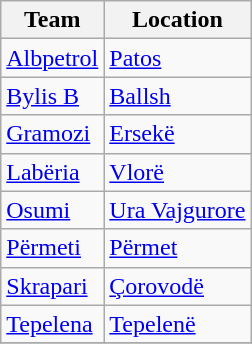<table class="wikitable sortable">
<tr>
<th>Team</th>
<th>Location</th>
</tr>
<tr>
<td><a href='#'>Albpetrol</a></td>
<td><a href='#'>Patos</a></td>
</tr>
<tr>
<td><a href='#'>Bylis B</a></td>
<td><a href='#'>Ballsh</a></td>
</tr>
<tr>
<td><a href='#'>Gramozi</a></td>
<td><a href='#'>Ersekë</a></td>
</tr>
<tr>
<td><a href='#'>Labëria</a></td>
<td><a href='#'>Vlorë</a></td>
</tr>
<tr>
<td><a href='#'>Osumi</a></td>
<td><a href='#'>Ura Vajgurore</a></td>
</tr>
<tr>
<td><a href='#'>Përmeti</a></td>
<td><a href='#'>Përmet</a></td>
</tr>
<tr>
<td><a href='#'>Skrapari</a></td>
<td><a href='#'>Çorovodë</a></td>
</tr>
<tr>
<td><a href='#'>Tepelena</a></td>
<td><a href='#'>Tepelenë</a></td>
</tr>
<tr>
</tr>
</table>
